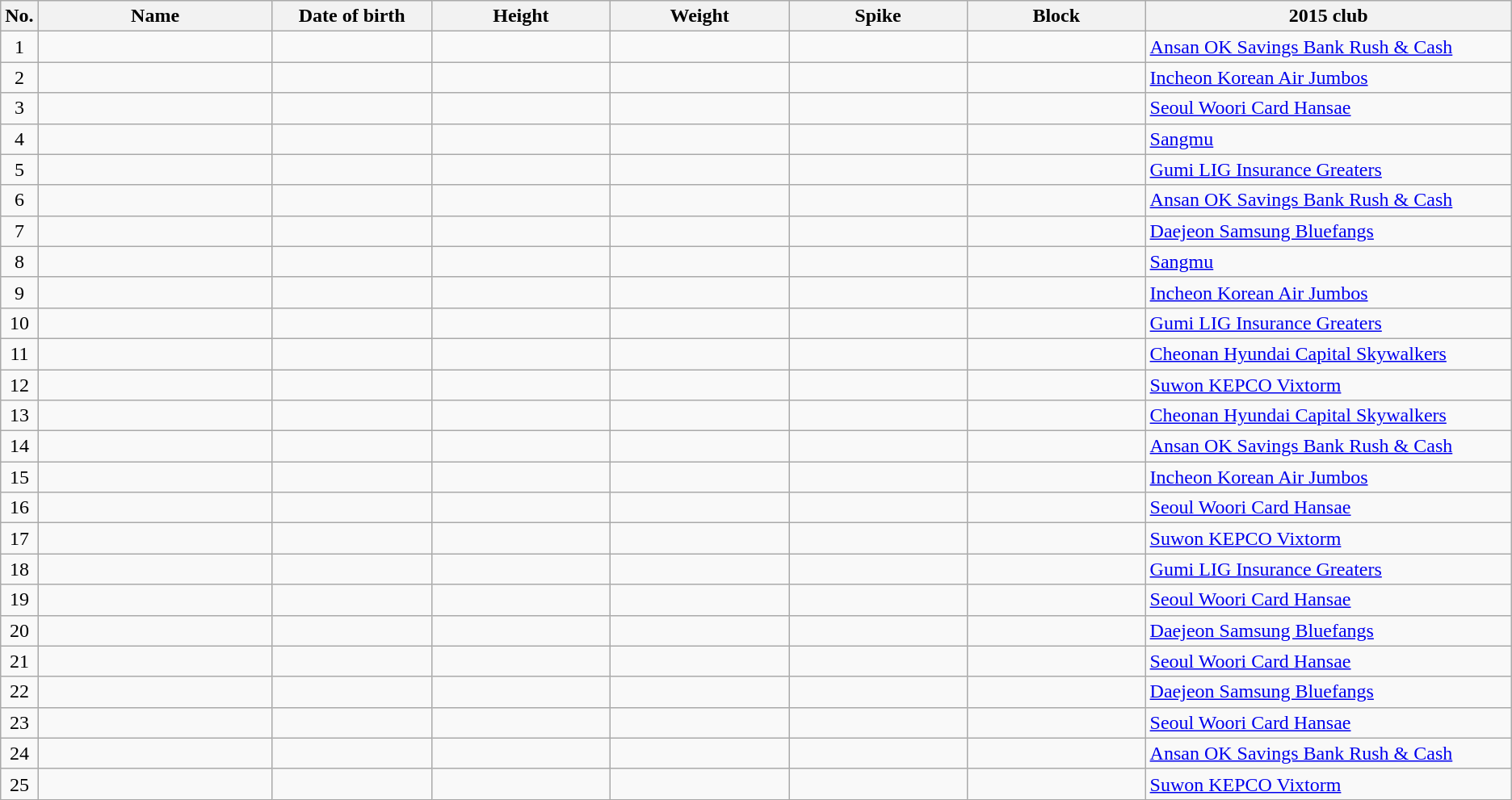<table class="wikitable sortable" style="font-size:100%; text-align:center;">
<tr>
<th>No.</th>
<th style="width:12em">Name</th>
<th style="width:8em">Date of birth</th>
<th style="width:9em">Height</th>
<th style="width:9em">Weight</th>
<th style="width:9em">Spike</th>
<th style="width:9em">Block</th>
<th style="width:19em">2015 club</th>
</tr>
<tr>
<td>1</td>
<td align=left></td>
<td align=right></td>
<td></td>
<td></td>
<td></td>
<td></td>
<td align=left><a href='#'>Ansan OK Savings Bank Rush & Cash</a></td>
</tr>
<tr>
<td>2</td>
<td align=left></td>
<td align=right></td>
<td></td>
<td></td>
<td></td>
<td></td>
<td align=left><a href='#'>Incheon Korean Air Jumbos</a></td>
</tr>
<tr>
<td>3</td>
<td align=left></td>
<td align=right></td>
<td></td>
<td></td>
<td></td>
<td></td>
<td align=left><a href='#'>Seoul Woori Card Hansae</a></td>
</tr>
<tr>
<td>4</td>
<td align=left></td>
<td align=right></td>
<td></td>
<td></td>
<td></td>
<td></td>
<td align=left><a href='#'>Sangmu</a></td>
</tr>
<tr>
<td>5</td>
<td align=left></td>
<td align=right></td>
<td></td>
<td></td>
<td></td>
<td></td>
<td align=left><a href='#'>Gumi LIG Insurance Greaters</a></td>
</tr>
<tr>
<td>6</td>
<td align=left></td>
<td align=right></td>
<td></td>
<td></td>
<td></td>
<td></td>
<td align=left><a href='#'>Ansan OK Savings Bank Rush & Cash</a></td>
</tr>
<tr>
<td>7</td>
<td align=left></td>
<td align=right></td>
<td></td>
<td></td>
<td></td>
<td></td>
<td align=left><a href='#'>Daejeon Samsung Bluefangs</a></td>
</tr>
<tr>
<td>8</td>
<td align=left></td>
<td align=right></td>
<td></td>
<td></td>
<td></td>
<td></td>
<td align=left><a href='#'>Sangmu</a></td>
</tr>
<tr>
<td>9</td>
<td align=left></td>
<td align=right></td>
<td></td>
<td></td>
<td></td>
<td></td>
<td align=left><a href='#'>Incheon Korean Air Jumbos</a></td>
</tr>
<tr>
<td>10</td>
<td align=left></td>
<td align=right></td>
<td></td>
<td></td>
<td></td>
<td></td>
<td align=left><a href='#'>Gumi LIG Insurance Greaters</a></td>
</tr>
<tr>
<td>11</td>
<td align=left></td>
<td align=right></td>
<td></td>
<td></td>
<td></td>
<td></td>
<td align=left><a href='#'>Cheonan Hyundai Capital Skywalkers</a></td>
</tr>
<tr>
<td>12</td>
<td align=left></td>
<td align=right></td>
<td></td>
<td></td>
<td></td>
<td></td>
<td align=left><a href='#'>Suwon KEPCO Vixtorm</a></td>
</tr>
<tr>
<td>13</td>
<td align=left></td>
<td align=right></td>
<td></td>
<td></td>
<td></td>
<td></td>
<td align=left><a href='#'>Cheonan Hyundai Capital Skywalkers</a></td>
</tr>
<tr>
<td>14</td>
<td align=left></td>
<td align=right></td>
<td></td>
<td></td>
<td></td>
<td></td>
<td align=left><a href='#'>Ansan OK Savings Bank Rush & Cash</a></td>
</tr>
<tr>
<td>15</td>
<td align=left></td>
<td align=right></td>
<td></td>
<td></td>
<td></td>
<td></td>
<td align=left><a href='#'>Incheon Korean Air Jumbos</a></td>
</tr>
<tr>
<td>16</td>
<td align=left></td>
<td align=right></td>
<td></td>
<td></td>
<td></td>
<td></td>
<td align=left><a href='#'>Seoul Woori Card Hansae</a></td>
</tr>
<tr>
<td>17</td>
<td align=left></td>
<td align=right></td>
<td></td>
<td></td>
<td></td>
<td></td>
<td align=left><a href='#'>Suwon KEPCO Vixtorm</a></td>
</tr>
<tr>
<td>18</td>
<td align=left></td>
<td align=right></td>
<td></td>
<td></td>
<td></td>
<td></td>
<td align=left><a href='#'>Gumi LIG Insurance Greaters</a></td>
</tr>
<tr>
<td>19</td>
<td align=left></td>
<td align=right></td>
<td></td>
<td></td>
<td></td>
<td></td>
<td align=left><a href='#'>Seoul Woori Card Hansae</a></td>
</tr>
<tr>
<td>20</td>
<td align=left></td>
<td align=right></td>
<td></td>
<td></td>
<td></td>
<td></td>
<td align=left><a href='#'>Daejeon Samsung Bluefangs</a></td>
</tr>
<tr>
<td>21</td>
<td align=left></td>
<td align=right></td>
<td></td>
<td></td>
<td></td>
<td></td>
<td align=left><a href='#'>Seoul Woori Card Hansae</a></td>
</tr>
<tr>
<td>22</td>
<td align=left></td>
<td align=right></td>
<td></td>
<td></td>
<td></td>
<td></td>
<td align=left><a href='#'>Daejeon Samsung Bluefangs</a></td>
</tr>
<tr>
<td>23</td>
<td align=left></td>
<td align=right></td>
<td></td>
<td></td>
<td></td>
<td></td>
<td align=left><a href='#'>Seoul Woori Card Hansae</a></td>
</tr>
<tr>
<td>24</td>
<td align=left></td>
<td align=right></td>
<td></td>
<td></td>
<td></td>
<td></td>
<td align=left><a href='#'>Ansan OK Savings Bank Rush & Cash</a></td>
</tr>
<tr>
<td>25</td>
<td align=left></td>
<td align=right></td>
<td></td>
<td></td>
<td></td>
<td></td>
<td align=left><a href='#'>Suwon KEPCO Vixtorm</a></td>
</tr>
</table>
